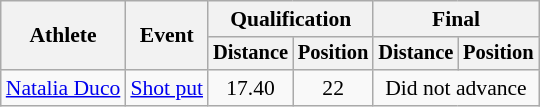<table class=wikitable style="font-size:90%">
<tr>
<th rowspan="2">Athlete</th>
<th rowspan="2">Event</th>
<th colspan="2">Qualification</th>
<th colspan="2">Final</th>
</tr>
<tr style="font-size:95%">
<th>Distance</th>
<th>Position</th>
<th>Distance</th>
<th>Position</th>
</tr>
<tr align=center>
<td align=left><a href='#'>Natalia Duco</a></td>
<td align=left><a href='#'>Shot put</a></td>
<td>17.40</td>
<td>22</td>
<td colspan=2>Did not advance</td>
</tr>
</table>
